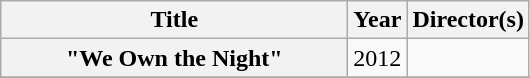<table class="wikitable plainrowheaders" style="text-align:center;">
<tr>
<th scope="col" style="width:14em;">Title</th>
<th scope="col">Year</th>
<th scope="col">Director(s)</th>
</tr>
<tr>
<th scope="row">"We Own the Night"</th>
<td style="text-align:center;">2012</td>
<td></td>
</tr>
<tr>
</tr>
</table>
